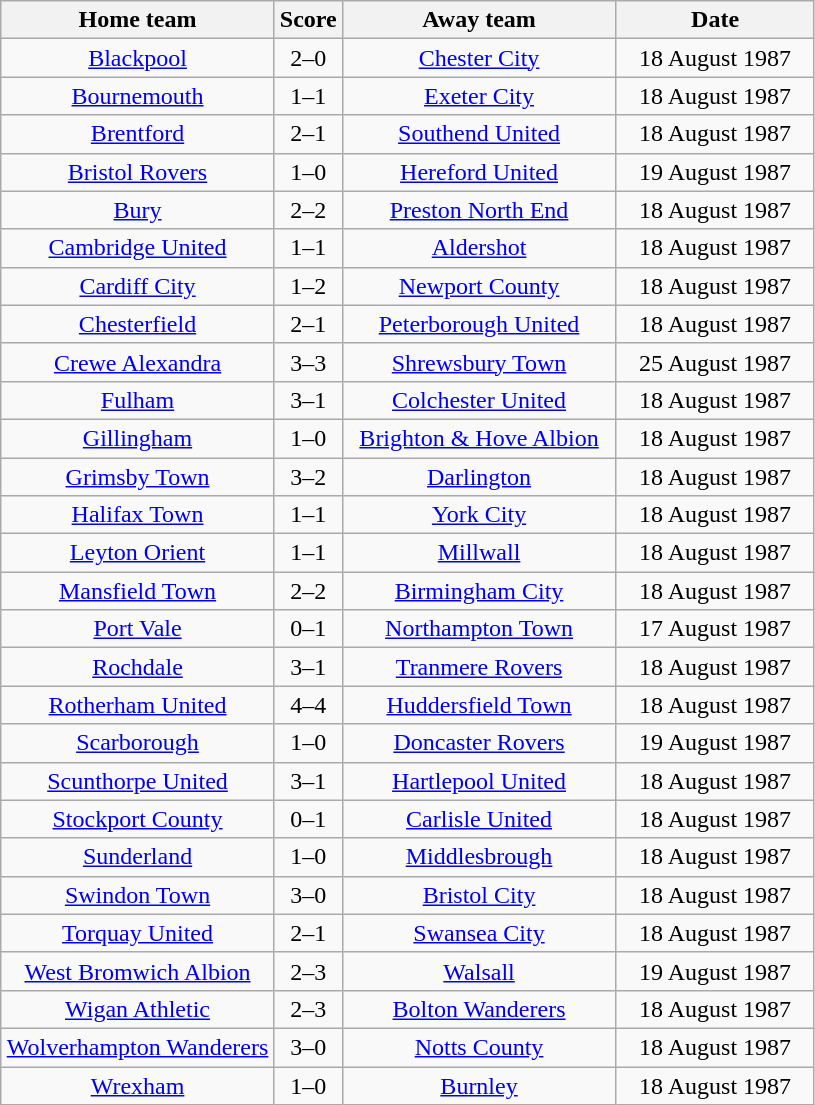<table class="wikitable" style="text-align:center">
<tr>
<th width=175>Home team</th>
<th width=20>Score</th>
<th width=175>Away team</th>
<th width=125>Date</th>
</tr>
<tr>
<td><a href='#'>Blackpool</a></td>
<td>2–0</td>
<td><a href='#'>Chester City</a></td>
<td>18 August 1987</td>
</tr>
<tr>
<td><a href='#'>Bournemouth</a></td>
<td>1–1</td>
<td><a href='#'>Exeter City</a></td>
<td>18 August 1987</td>
</tr>
<tr>
<td><a href='#'>Brentford</a></td>
<td>2–1</td>
<td><a href='#'>Southend United</a></td>
<td>18 August 1987</td>
</tr>
<tr>
<td><a href='#'>Bristol Rovers</a></td>
<td>1–0</td>
<td><a href='#'>Hereford United</a></td>
<td>19 August 1987</td>
</tr>
<tr>
<td><a href='#'>Bury</a></td>
<td>2–2</td>
<td><a href='#'>Preston North End</a></td>
<td>18 August 1987</td>
</tr>
<tr>
<td><a href='#'>Cambridge United</a></td>
<td>1–1</td>
<td><a href='#'>Aldershot</a></td>
<td>18 August 1987</td>
</tr>
<tr>
<td><a href='#'>Cardiff City</a></td>
<td>1–2</td>
<td><a href='#'>Newport County</a></td>
<td>18 August 1987</td>
</tr>
<tr>
<td><a href='#'>Chesterfield</a></td>
<td>2–1</td>
<td><a href='#'>Peterborough United</a></td>
<td>18 August 1987</td>
</tr>
<tr>
<td><a href='#'>Crewe Alexandra</a></td>
<td>3–3</td>
<td><a href='#'>Shrewsbury Town</a></td>
<td>25 August 1987</td>
</tr>
<tr>
<td><a href='#'>Fulham</a></td>
<td>3–1</td>
<td><a href='#'>Colchester United</a></td>
<td>18 August 1987</td>
</tr>
<tr>
<td><a href='#'>Gillingham</a></td>
<td>1–0</td>
<td><a href='#'>Brighton & Hove Albion</a></td>
<td>18 August 1987</td>
</tr>
<tr>
<td><a href='#'>Grimsby Town</a></td>
<td>3–2</td>
<td><a href='#'>Darlington</a></td>
<td>18 August 1987</td>
</tr>
<tr>
<td><a href='#'>Halifax Town</a></td>
<td>1–1</td>
<td><a href='#'>York City</a></td>
<td>18 August 1987</td>
</tr>
<tr>
<td><a href='#'>Leyton Orient</a></td>
<td>1–1</td>
<td><a href='#'>Millwall</a></td>
<td>18 August 1987</td>
</tr>
<tr>
<td><a href='#'>Mansfield Town</a></td>
<td>2–2</td>
<td><a href='#'>Birmingham City</a></td>
<td>18 August 1987</td>
</tr>
<tr>
<td><a href='#'>Port Vale</a></td>
<td>0–1</td>
<td><a href='#'>Northampton Town</a></td>
<td>17 August 1987</td>
</tr>
<tr>
<td><a href='#'>Rochdale</a></td>
<td>3–1</td>
<td><a href='#'>Tranmere Rovers</a></td>
<td>18 August 1987</td>
</tr>
<tr>
<td><a href='#'>Rotherham United</a></td>
<td>4–4</td>
<td><a href='#'>Huddersfield Town</a></td>
<td>18 August 1987</td>
</tr>
<tr>
<td><a href='#'>Scarborough</a></td>
<td>1–0</td>
<td><a href='#'>Doncaster Rovers</a></td>
<td>19 August 1987</td>
</tr>
<tr>
<td><a href='#'>Scunthorpe United</a></td>
<td>3–1</td>
<td><a href='#'>Hartlepool United</a></td>
<td>18 August 1987</td>
</tr>
<tr>
<td><a href='#'>Stockport County</a></td>
<td>0–1</td>
<td><a href='#'>Carlisle United</a></td>
<td>18 August 1987</td>
</tr>
<tr>
<td><a href='#'>Sunderland</a></td>
<td>1–0</td>
<td><a href='#'>Middlesbrough</a></td>
<td>18 August 1987</td>
</tr>
<tr>
<td><a href='#'>Swindon Town</a></td>
<td>3–0</td>
<td><a href='#'>Bristol City</a></td>
<td>18 August 1987</td>
</tr>
<tr>
<td><a href='#'>Torquay United</a></td>
<td>2–1</td>
<td><a href='#'>Swansea City</a></td>
<td>18 August 1987</td>
</tr>
<tr>
<td><a href='#'>West Bromwich Albion</a></td>
<td>2–3</td>
<td><a href='#'>Walsall</a></td>
<td>19 August 1987</td>
</tr>
<tr>
<td><a href='#'>Wigan Athletic</a></td>
<td>2–3</td>
<td><a href='#'>Bolton Wanderers</a></td>
<td>18 August 1987</td>
</tr>
<tr>
<td><a href='#'>Wolverhampton Wanderers</a></td>
<td>3–0</td>
<td><a href='#'>Notts County</a></td>
<td>18 August 1987</td>
</tr>
<tr>
<td><a href='#'>Wrexham</a></td>
<td>1–0</td>
<td><a href='#'>Burnley</a></td>
<td>18 August 1987</td>
</tr>
</table>
